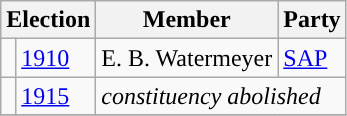<table class="wikitable">
<tr>
<th colspan="2">Election</th>
<th>Member</th>
<th>Party</th>
</tr>
<tr>
<td style="background-color: "></td>
<td><a href='#'>1910</a></td>
<td>E. B. Watermeyer</td>
<td><a href='#'>SAP</a></td>
</tr>
<tr>
<td style="background-color: "></td>
<td><a href='#'>1915</a></td>
<td colspan="2"><em>constituency abolished</em></td>
</tr>
<tr>
</tr>
</table>
